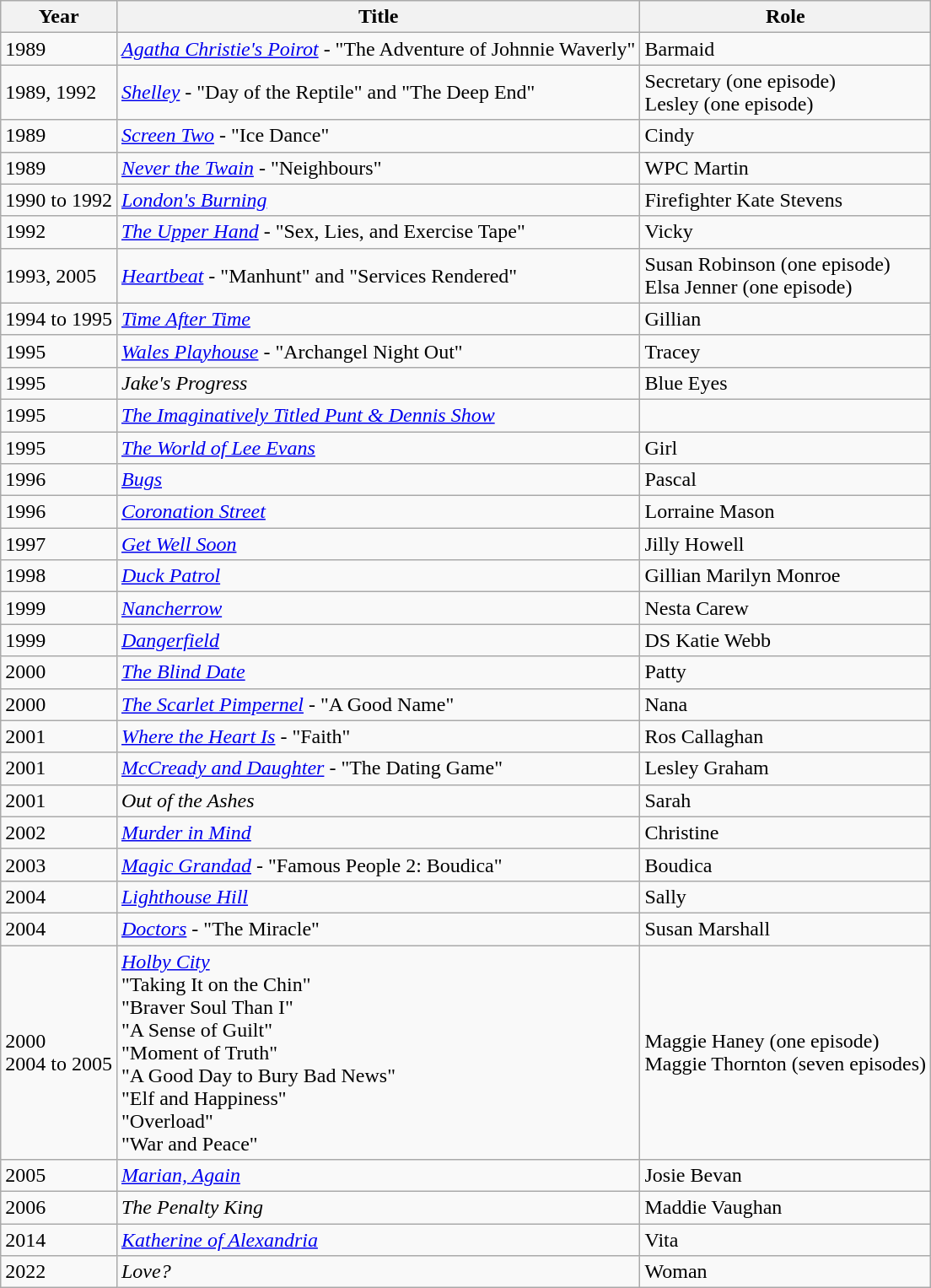<table class="wikitable">
<tr>
<th>Year</th>
<th>Title</th>
<th>Role</th>
</tr>
<tr>
<td>1989</td>
<td><em><a href='#'>Agatha Christie's Poirot</a> -</em> "The Adventure of Johnnie Waverly"</td>
<td>Barmaid</td>
</tr>
<tr>
<td>1989, 1992</td>
<td><em><a href='#'>Shelley</a> -</em> "Day of the Reptile" and "The Deep End"</td>
<td>Secretary (one episode)<br>Lesley (one episode)</td>
</tr>
<tr>
<td>1989</td>
<td><em><a href='#'>Screen Two</a></em> - "Ice Dance"</td>
<td>Cindy</td>
</tr>
<tr>
<td>1989</td>
<td><em><a href='#'>Never the Twain</a></em> - "Neighbours"</td>
<td>WPC Martin</td>
</tr>
<tr>
<td>1990 to 1992</td>
<td><em><a href='#'>London's Burning</a></em></td>
<td>Firefighter Kate Stevens</td>
</tr>
<tr>
<td>1992</td>
<td><em><a href='#'>The Upper Hand</a></em> - "Sex, Lies, and Exercise Tape"</td>
<td>Vicky</td>
</tr>
<tr>
<td>1993, 2005</td>
<td><em><a href='#'>Heartbeat</a></em> - "Manhunt" and "Services Rendered"</td>
<td>Susan Robinson (one episode)<br>Elsa Jenner (one episode)</td>
</tr>
<tr>
<td>1994 to 1995</td>
<td><em><a href='#'>Time After Time</a></em></td>
<td>Gillian</td>
</tr>
<tr>
<td>1995</td>
<td><em><a href='#'>Wales Playhouse</a></em> - "Archangel Night Out"</td>
<td>Tracey</td>
</tr>
<tr>
<td>1995</td>
<td><em>Jake's Progress</em></td>
<td>Blue Eyes</td>
</tr>
<tr>
<td>1995</td>
<td><em><a href='#'>The Imaginatively Titled Punt & Dennis Show</a></em></td>
<td></td>
</tr>
<tr>
<td>1995</td>
<td><em><a href='#'>The World of Lee Evans</a></em></td>
<td>Girl</td>
</tr>
<tr>
<td>1996</td>
<td><em><a href='#'>Bugs</a></em></td>
<td>Pascal</td>
</tr>
<tr>
<td>1996</td>
<td><em><a href='#'>Coronation Street</a></em></td>
<td>Lorraine Mason</td>
</tr>
<tr>
<td>1997</td>
<td><em><a href='#'>Get Well Soon</a></em></td>
<td>Jilly Howell</td>
</tr>
<tr>
<td>1998</td>
<td><em><a href='#'>Duck Patrol</a></em></td>
<td>Gillian Marilyn Monroe</td>
</tr>
<tr>
<td>1999</td>
<td><em><a href='#'>Nancherrow</a></em></td>
<td>Nesta Carew</td>
</tr>
<tr>
<td>1999</td>
<td><em><a href='#'>Dangerfield</a> </em></td>
<td>DS Katie Webb</td>
</tr>
<tr>
<td>2000</td>
<td><em><a href='#'>The Blind Date</a></em></td>
<td>Patty</td>
</tr>
<tr>
<td>2000</td>
<td><em><a href='#'>The Scarlet Pimpernel</a></em> - "A Good Name"</td>
<td>Nana</td>
</tr>
<tr>
<td>2001</td>
<td><em><a href='#'>Where the Heart Is</a></em> - "Faith"</td>
<td>Ros Callaghan</td>
</tr>
<tr>
<td>2001</td>
<td><em><a href='#'>McCready and Daughter</a></em> - "The Dating Game"</td>
<td>Lesley Graham</td>
</tr>
<tr>
<td>2001</td>
<td><em>Out of the Ashes</em></td>
<td>Sarah</td>
</tr>
<tr>
<td>2002</td>
<td><em><a href='#'>Murder in Mind</a></em></td>
<td>Christine</td>
</tr>
<tr>
<td>2003</td>
<td><em><a href='#'>Magic Grandad</a></em> - "Famous People 2: Boudica"</td>
<td>Boudica</td>
</tr>
<tr>
<td>2004</td>
<td><em><a href='#'>Lighthouse Hill</a></em></td>
<td>Sally</td>
</tr>
<tr>
<td>2004</td>
<td><em><a href='#'>Doctors</a></em> - "The Miracle"</td>
<td>Susan Marshall</td>
</tr>
<tr>
<td>2000<br>2004 to 2005</td>
<td><em><a href='#'>Holby City</a></em><br>"Taking It on the Chin"<br>"Braver Soul Than I"<br>"A Sense of Guilt"<br>"Moment of Truth"<br>"A Good Day to Bury Bad News"<br>"Elf and Happiness"<br>"Overload"<br>"War and Peace"</td>
<td>Maggie Haney (one episode)<br>Maggie Thornton (seven episodes)</td>
</tr>
<tr>
<td>2005</td>
<td><em><a href='#'>Marian, Again</a></em></td>
<td>Josie Bevan</td>
</tr>
<tr>
<td>2006</td>
<td><em>The Penalty King</em></td>
<td>Maddie Vaughan</td>
</tr>
<tr>
<td>2014</td>
<td><em><a href='#'>Katherine of Alexandria</a></em></td>
<td>Vita</td>
</tr>
<tr>
<td>2022</td>
<td><em>Love?</em></td>
<td>Woman</td>
</tr>
</table>
